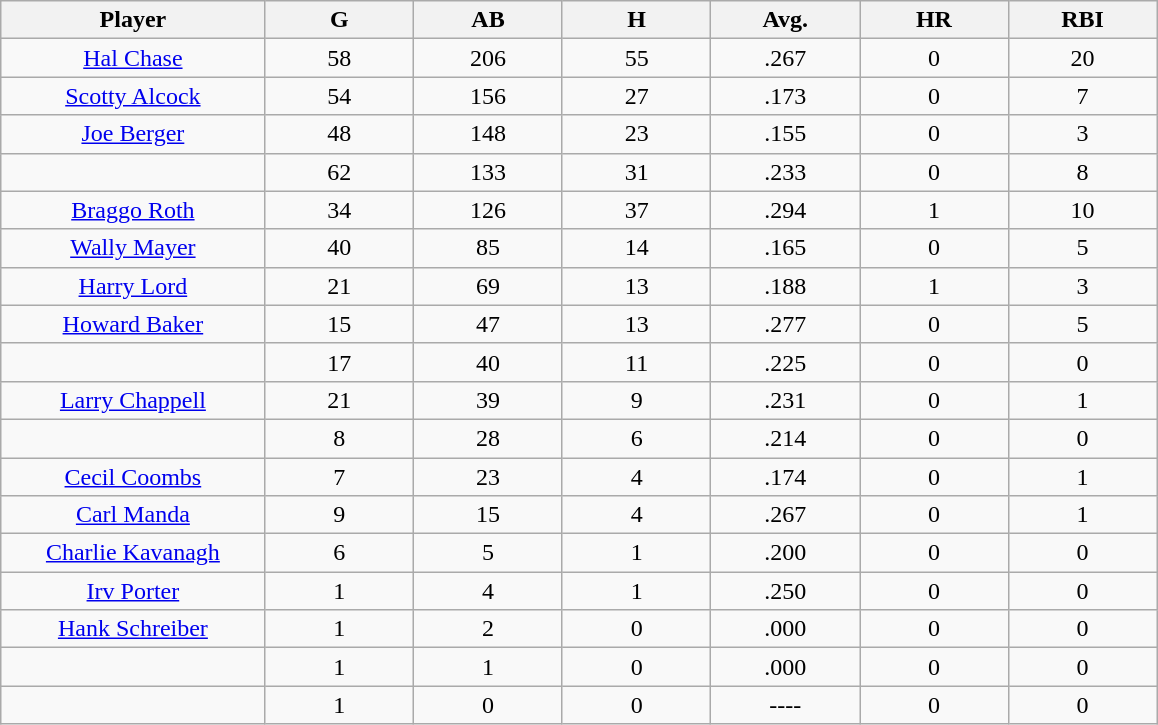<table class="wikitable sortable">
<tr>
<th bgcolor="#DDDDFF" width="16%">Player</th>
<th bgcolor="#DDDDFF" width="9%">G</th>
<th bgcolor="#DDDDFF" width="9%">AB</th>
<th bgcolor="#DDDDFF" width="9%">H</th>
<th bgcolor="#DDDDFF" width="9%">Avg.</th>
<th bgcolor="#DDDDFF" width="9%">HR</th>
<th bgcolor="#DDDDFF" width="9%">RBI</th>
</tr>
<tr align="center">
<td><a href='#'>Hal Chase</a></td>
<td>58</td>
<td>206</td>
<td>55</td>
<td>.267</td>
<td>0</td>
<td>20</td>
</tr>
<tr align=center>
<td><a href='#'>Scotty Alcock</a></td>
<td>54</td>
<td>156</td>
<td>27</td>
<td>.173</td>
<td>0</td>
<td>7</td>
</tr>
<tr align=center>
<td><a href='#'>Joe Berger</a></td>
<td>48</td>
<td>148</td>
<td>23</td>
<td>.155</td>
<td>0</td>
<td>3</td>
</tr>
<tr align=center>
<td></td>
<td>62</td>
<td>133</td>
<td>31</td>
<td>.233</td>
<td>0</td>
<td>8</td>
</tr>
<tr align="center">
<td><a href='#'>Braggo Roth</a></td>
<td>34</td>
<td>126</td>
<td>37</td>
<td>.294</td>
<td>1</td>
<td>10</td>
</tr>
<tr align=center>
<td><a href='#'>Wally Mayer</a></td>
<td>40</td>
<td>85</td>
<td>14</td>
<td>.165</td>
<td>0</td>
<td>5</td>
</tr>
<tr align=center>
<td><a href='#'>Harry Lord</a></td>
<td>21</td>
<td>69</td>
<td>13</td>
<td>.188</td>
<td>1</td>
<td>3</td>
</tr>
<tr align=center>
<td><a href='#'>Howard Baker</a></td>
<td>15</td>
<td>47</td>
<td>13</td>
<td>.277</td>
<td>0</td>
<td>5</td>
</tr>
<tr align=center>
<td></td>
<td>17</td>
<td>40</td>
<td>11</td>
<td>.225</td>
<td>0</td>
<td>0</td>
</tr>
<tr align="center">
<td><a href='#'>Larry Chappell</a></td>
<td>21</td>
<td>39</td>
<td>9</td>
<td>.231</td>
<td>0</td>
<td>1</td>
</tr>
<tr align=center>
<td></td>
<td>8</td>
<td>28</td>
<td>6</td>
<td>.214</td>
<td>0</td>
<td>0</td>
</tr>
<tr align="center">
<td><a href='#'>Cecil Coombs</a></td>
<td>7</td>
<td>23</td>
<td>4</td>
<td>.174</td>
<td>0</td>
<td>1</td>
</tr>
<tr align=center>
<td><a href='#'>Carl Manda</a></td>
<td>9</td>
<td>15</td>
<td>4</td>
<td>.267</td>
<td>0</td>
<td>1</td>
</tr>
<tr align=center>
<td><a href='#'>Charlie Kavanagh</a></td>
<td>6</td>
<td>5</td>
<td>1</td>
<td>.200</td>
<td>0</td>
<td>0</td>
</tr>
<tr align=center>
<td><a href='#'>Irv Porter</a></td>
<td>1</td>
<td>4</td>
<td>1</td>
<td>.250</td>
<td>0</td>
<td>0</td>
</tr>
<tr align=center>
<td><a href='#'>Hank Schreiber</a></td>
<td>1</td>
<td>2</td>
<td>0</td>
<td>.000</td>
<td>0</td>
<td>0</td>
</tr>
<tr align=center>
<td></td>
<td>1</td>
<td>1</td>
<td>0</td>
<td>.000</td>
<td>0</td>
<td>0</td>
</tr>
<tr align="center">
<td></td>
<td>1</td>
<td>0</td>
<td>0</td>
<td>----</td>
<td>0</td>
<td>0</td>
</tr>
</table>
